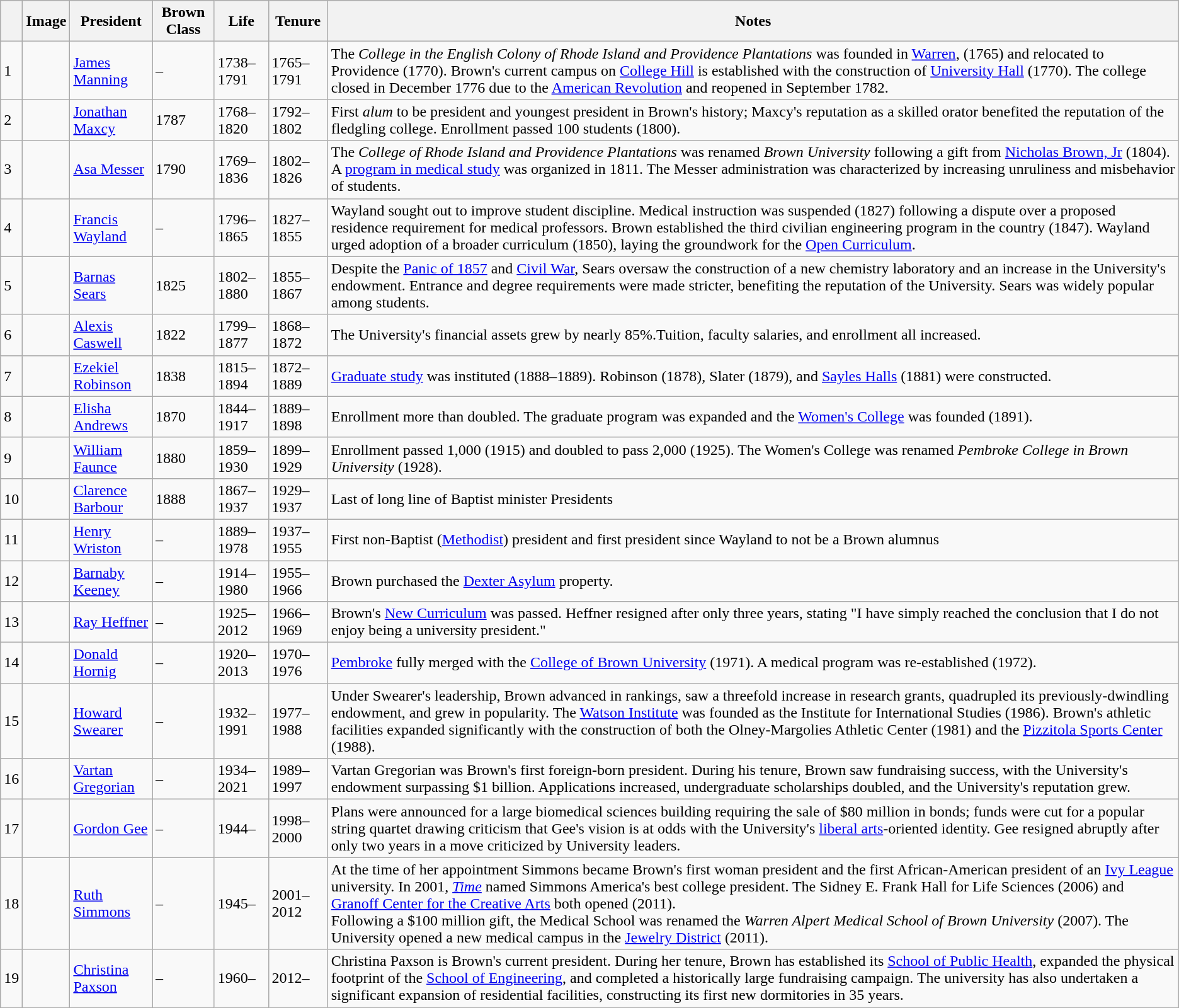<table class="wikitable">
<tr>
<th></th>
<th>Image</th>
<th>President</th>
<th>Brown Class</th>
<th>Life</th>
<th>Tenure</th>
<th>Notes</th>
</tr>
<tr>
<td>1</td>
<td></td>
<td><a href='#'>James Manning</a></td>
<td>–</td>
<td>1738–1791</td>
<td>1765–1791</td>
<td>The <em>College in the English Colony of Rhode Island and Providence Plantations</em> was founded in <a href='#'>Warren</a>, (1765) and relocated to Providence (1770). Brown's current campus on <a href='#'>College Hill</a> is established with the construction of <a href='#'>University Hall</a> (1770). The college closed in December 1776 due to the <a href='#'>American Revolution</a> and reopened in September 1782.</td>
</tr>
<tr>
<td>2</td>
<td></td>
<td><a href='#'>Jonathan Maxcy</a></td>
<td>1787</td>
<td>1768–1820</td>
<td>1792–1802</td>
<td>First <em>alum</em> to be president and youngest president in Brown's history; Maxcy's reputation as a skilled orator benefited the reputation of the fledgling college. Enrollment passed 100 students (1800).</td>
</tr>
<tr>
<td>3</td>
<td></td>
<td><a href='#'>Asa Messer</a></td>
<td>1790</td>
<td>1769–1836</td>
<td>1802–1826</td>
<td>The <em>College of Rhode Island and Providence Plantations</em> was renamed <em>Brown University</em> following a gift from <a href='#'>Nicholas Brown, Jr</a> (1804). A <a href='#'>program in medical study</a> was organized in 1811. The Messer administration was characterized by increasing unruliness and misbehavior of students.</td>
</tr>
<tr>
<td>4</td>
<td></td>
<td><a href='#'>Francis Wayland</a></td>
<td>–</td>
<td>1796–1865</td>
<td>1827–1855</td>
<td>Wayland sought out to improve student discipline. Medical instruction was suspended (1827) following a dispute over a proposed residence requirement for medical professors. Brown established the third civilian engineering program in the country (1847). Wayland urged adoption of a broader curriculum (1850), laying the groundwork for the <a href='#'>Open Curriculum</a>.</td>
</tr>
<tr>
<td>5</td>
<td></td>
<td><a href='#'>Barnas Sears</a></td>
<td>1825</td>
<td>1802–1880</td>
<td>1855–1867</td>
<td>Despite the <a href='#'>Panic of 1857</a> and <a href='#'>Civil War</a>, Sears oversaw the construction of a new chemistry laboratory and an increase in the University's endowment. Entrance and degree requirements were made stricter, benefiting the reputation of the University. Sears was widely popular among students.</td>
</tr>
<tr>
<td>6</td>
<td></td>
<td><a href='#'>Alexis Caswell</a></td>
<td>1822</td>
<td>1799–1877</td>
<td>1868–1872</td>
<td>The University's financial assets grew by nearly 85%.Tuition, faculty salaries, and enrollment all increased.</td>
</tr>
<tr>
<td>7</td>
<td></td>
<td><a href='#'>Ezekiel Robinson</a></td>
<td>1838</td>
<td>1815–1894</td>
<td>1872–1889</td>
<td><a href='#'>Graduate study</a> was instituted (1888–1889). Robinson (1878), Slater (1879), and <a href='#'>Sayles Halls</a> (1881) were constructed.</td>
</tr>
<tr>
<td>8</td>
<td></td>
<td><a href='#'>Elisha Andrews</a></td>
<td>1870</td>
<td>1844–1917</td>
<td>1889–1898</td>
<td>Enrollment more than doubled. The graduate program was expanded and the <a href='#'>Women's College</a> was founded (1891).</td>
</tr>
<tr>
<td>9</td>
<td></td>
<td><a href='#'>William Faunce</a></td>
<td>1880</td>
<td>1859–1930</td>
<td>1899–1929</td>
<td>Enrollment passed 1,000 (1915) and doubled to pass 2,000 (1925). The Women's College was renamed <em>Pembroke College in Brown University</em> (1928).</td>
</tr>
<tr>
<td>10</td>
<td></td>
<td><a href='#'>Clarence Barbour</a></td>
<td>1888</td>
<td>1867–1937</td>
<td>1929–1937</td>
<td>Last of long line of Baptist minister Presidents</td>
</tr>
<tr>
<td>11</td>
<td></td>
<td><a href='#'>Henry Wriston</a></td>
<td>–</td>
<td>1889–1978</td>
<td>1937–1955</td>
<td>First non-Baptist (<a href='#'>Methodist</a>) president and first president since Wayland to not be a Brown alumnus</td>
</tr>
<tr>
<td>12</td>
<td></td>
<td><a href='#'>Barnaby Keeney</a></td>
<td>–</td>
<td>1914–1980</td>
<td>1955–1966</td>
<td>Brown purchased the <a href='#'>Dexter Asylum</a> property.</td>
</tr>
<tr>
<td>13</td>
<td></td>
<td><a href='#'>Ray Heffner</a></td>
<td>–</td>
<td>1925–2012</td>
<td>1966–1969</td>
<td>Brown's <a href='#'>New Curriculum</a> was passed. Heffner resigned after only three years, stating "I have simply reached the conclusion that I do not enjoy being a university president."</td>
</tr>
<tr>
<td>14</td>
<td></td>
<td><a href='#'>Donald Hornig</a></td>
<td>–</td>
<td>1920–2013</td>
<td>1970–1976</td>
<td><a href='#'>Pembroke</a> fully merged with the <a href='#'>College of Brown University</a> (1971). A medical program was re-established (1972).</td>
</tr>
<tr>
<td>15</td>
<td></td>
<td><a href='#'>Howard Swearer</a></td>
<td>–</td>
<td>1932–1991</td>
<td>1977–1988</td>
<td>Under Swearer's leadership, Brown advanced in rankings, saw a threefold increase in research grants, quadrupled its previously-dwindling endowment, and grew in popularity.  The <a href='#'>Watson Institute</a> was founded as the Institute for International Studies (1986). Brown's athletic facilities expanded significantly with the construction of both the Olney-Margolies Athletic Center (1981) and the <a href='#'>Pizzitola Sports Center</a> (1988).</td>
</tr>
<tr>
<td>16</td>
<td></td>
<td><a href='#'>Vartan Gregorian</a></td>
<td>–</td>
<td>1934–2021</td>
<td>1989–1997</td>
<td>Vartan Gregorian was Brown's first foreign-born president. During his tenure, Brown saw fundraising success, with the University's endowment surpassing $1 billion. Applications increased, undergraduate scholarships doubled, and the University's reputation grew.</td>
</tr>
<tr>
<td>17</td>
<td></td>
<td><a href='#'>Gordon Gee</a></td>
<td>–</td>
<td>1944–</td>
<td>1998–2000</td>
<td>Plans were announced for a large biomedical sciences building requiring the sale of $80 million in bonds; funds were cut for a popular string quartet drawing criticism that Gee's vision is at odds with the University's <a href='#'>liberal arts</a>-oriented identity. Gee resigned abruptly after only two years in a move criticized by University leaders.</td>
</tr>
<tr>
<td>18</td>
<td></td>
<td><a href='#'>Ruth Simmons</a></td>
<td>–</td>
<td>1945–</td>
<td>2001–2012</td>
<td>At the time of her appointment Simmons became Brown's first woman president and the first African-American president of an <a href='#'>Ivy League</a> university. In 2001, <em><a href='#'>Time</a></em> named Simmons America's best college president. The Sidney E. Frank Hall for Life Sciences (2006) and <a href='#'>Granoff Center for the Creative Arts</a> both opened (2011).<br>Following a $100 million gift, the Medical School was renamed the <em>Warren Alpert Medical School of Brown University</em> (2007). The University opened a new medical campus in the <a href='#'>Jewelry District</a> (2011).</td>
</tr>
<tr>
<td>19</td>
<td></td>
<td><a href='#'>Christina Paxson</a></td>
<td>–</td>
<td>1960–</td>
<td>2012–</td>
<td>Christina Paxson is Brown's current president. During her tenure, Brown has established its <a href='#'>School of Public Health</a>, expanded the physical footprint of the <a href='#'>School of Engineering</a>, and completed a historically large fundraising campaign. The university has also undertaken a significant expansion of residential facilities, constructing its first new dormitories in 35 years.</td>
</tr>
</table>
